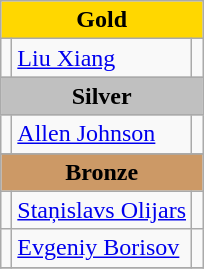<table class="wikitable">
<tr bgcolor=gold>
<td colspan=3 align=center><strong>Gold</strong></td>
</tr>
<tr>
<td></td>
<td><a href='#'>Liu Xiang</a></td>
<td></td>
</tr>
<tr bgcolor=silver>
<td colspan=3 align=center><strong>Silver</strong></td>
</tr>
<tr>
<td></td>
<td><a href='#'>Allen Johnson</a></td>
<td></td>
</tr>
<tr>
</tr>
<tr bgcolor=cc9966>
<td colspan=3 align=center><strong>Bronze</strong></td>
</tr>
<tr>
<td></td>
<td><a href='#'>Staņislavs Olijars</a></td>
<td></td>
</tr>
<tr>
<td></td>
<td><a href='#'>Evgeniy Borisov</a></td>
<td></td>
</tr>
<tr>
</tr>
</table>
